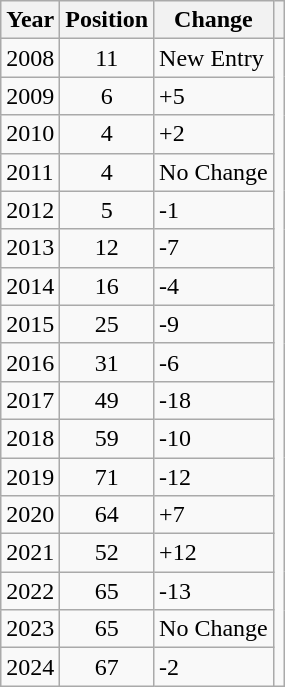<table class=wikitable>
<tr>
<th>Year</th>
<th>Position</th>
<th>Change</th>
<th></th>
</tr>
<tr>
<td>2008</td>
<td style="text-align:center;">11</td>
<td>New Entry</td>
<td rowspan="17"></td>
</tr>
<tr>
<td>2009</td>
<td style="text-align:center;">6</td>
<td>+5</td>
</tr>
<tr>
<td>2010</td>
<td style="text-align:center;">4</td>
<td>+2</td>
</tr>
<tr>
<td>2011</td>
<td style="text-align:center;">4</td>
<td>No Change</td>
</tr>
<tr>
<td>2012</td>
<td style="text-align:center;">5</td>
<td>-1</td>
</tr>
<tr>
<td>2013</td>
<td style="text-align:center;">12</td>
<td>-7</td>
</tr>
<tr>
<td>2014</td>
<td style="text-align:center;">16</td>
<td>-4</td>
</tr>
<tr>
<td>2015</td>
<td style="text-align:center;">25</td>
<td>-9</td>
</tr>
<tr>
<td>2016</td>
<td style="text-align:center;">31</td>
<td>-6</td>
</tr>
<tr>
<td>2017</td>
<td style="text-align:center;">49</td>
<td>-18</td>
</tr>
<tr>
<td>2018</td>
<td style="text-align:center;">59</td>
<td>-10</td>
</tr>
<tr>
<td>2019</td>
<td style="text-align:center;">71</td>
<td>-12</td>
</tr>
<tr>
<td>2020</td>
<td style="text-align:center;">64</td>
<td>+7</td>
</tr>
<tr>
<td>2021</td>
<td style="text-align:center;">52</td>
<td>+12</td>
</tr>
<tr>
<td>2022</td>
<td style="text-align:center;">65</td>
<td>-13</td>
</tr>
<tr>
<td>2023</td>
<td style="text-align:center;">65</td>
<td>No Change</td>
</tr>
<tr>
<td>2024</td>
<td style="text-align:center;">67</td>
<td>-2</td>
</tr>
</table>
